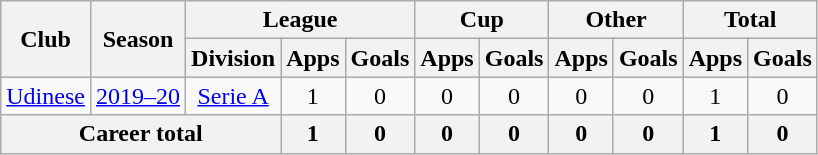<table class="wikitable" style="text-align: center">
<tr>
<th rowspan="2">Club</th>
<th rowspan="2">Season</th>
<th colspan="3">League</th>
<th colspan="2">Cup</th>
<th colspan="2">Other</th>
<th colspan="2">Total</th>
</tr>
<tr>
<th>Division</th>
<th>Apps</th>
<th>Goals</th>
<th>Apps</th>
<th>Goals</th>
<th>Apps</th>
<th>Goals</th>
<th>Apps</th>
<th>Goals</th>
</tr>
<tr>
<td><a href='#'>Udinese</a></td>
<td><a href='#'>2019–20</a></td>
<td><a href='#'>Serie A</a></td>
<td>1</td>
<td>0</td>
<td>0</td>
<td>0</td>
<td>0</td>
<td>0</td>
<td>1</td>
<td>0</td>
</tr>
<tr>
<th colspan="3">Career total</th>
<th>1</th>
<th>0</th>
<th>0</th>
<th>0</th>
<th>0</th>
<th>0</th>
<th>1</th>
<th>0</th>
</tr>
</table>
